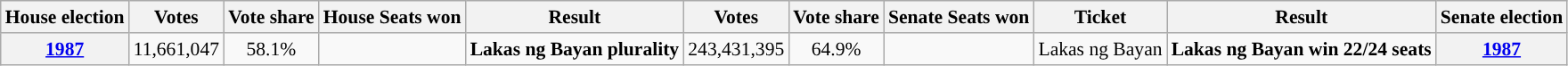<table class="wikitable" style="text-align:center; font-size:90%">
<tr>
<th>House election</th>
<th>Votes</th>
<th>Vote share</th>
<th>House Seats won</th>
<th>Result</th>
<th>Votes</th>
<th>Vote share</th>
<th>Senate Seats won</th>
<th>Ticket</th>
<th>Result</th>
<th>Senate election</th>
</tr>
<tr>
<th><a href='#'>1987</a></th>
<td>11,661,047</td>
<td>58.1%</td>
<td></td>
<td style="background:"><strong>Lakas ng Bayan plurality</strong></td>
<td>243,431,395</td>
<td>64.9%</td>
<td></td>
<td style="background:">Lakas ng Bayan</td>
<td style="background:"><strong>Lakas ng Bayan win 22/24 seats</strong></td>
<th><a href='#'>1987</a></th>
</tr>
</table>
